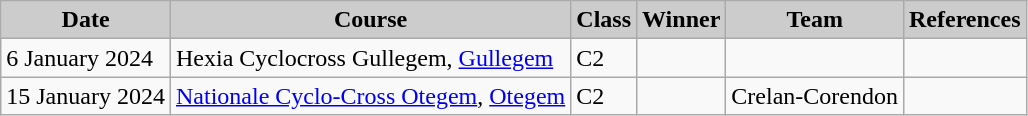<table class="wikitable sortable alternance ">
<tr>
<th scope="col" style="background-color:#CCCCCC;">Date</th>
<th scope="col" style="background-color:#CCCCCC;">Course</th>
<th scope="col" style="background-color:#CCCCCC;">Class</th>
<th scope="col" style="background-color:#CCCCCC;">Winner</th>
<th scope="col" style="background-color:#CCCCCC;">Team</th>
<th scope="col" style="background-color:#CCCCCC;">References</th>
</tr>
<tr>
<td>6 January 2024</td>
<td> Hexia Cyclocross Gullegem, <a href='#'>Gullegem</a></td>
<td>C2</td>
<td></td>
<td></td>
<td></td>
</tr>
<tr>
<td>15 January 2024</td>
<td> <a href='#'>Nationale Cyclo-Cross Otegem</a>, <a href='#'>Otegem</a></td>
<td>C2</td>
<td></td>
<td>Crelan-Corendon</td>
<td></td>
</tr>
</table>
